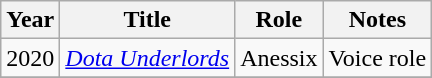<table class="wikitable sortable">
<tr>
<th>Year</th>
<th>Title</th>
<th>Role</th>
<th>Notes</th>
</tr>
<tr>
<td>2020</td>
<td><em><a href='#'>Dota Underlords</a></em></td>
<td>Anessix</td>
<td>Voice role</td>
</tr>
<tr>
</tr>
</table>
